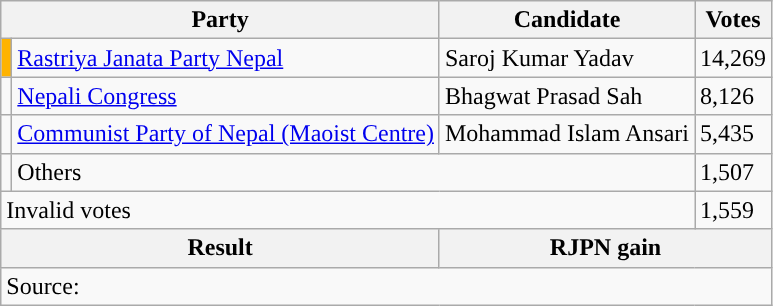<table class="wikitable">
<tr>
<th colspan="2">Party</th>
<th>Candidate</th>
<th>Votes</th>
</tr>
<tr>
<td style="background-color:#ffb300"></td>
<td><a href='#'>Rastriya Janata Party Nepal</a></td>
<td>Saroj Kumar Yadav</td>
<td>14,269</td>
</tr>
<tr>
<td style="background-color:"></td>
<td><a href='#'>Nepali Congress</a></td>
<td>Bhagwat Prasad Sah</td>
<td>8,126</td>
</tr>
<tr>
<td style="background-color:"></td>
<td><a href='#'>Communist Party of Nepal (Maoist Centre)</a></td>
<td>Mohammad Islam Ansari</td>
<td>5,435</td>
</tr>
<tr>
<td></td>
<td colspan="2">Others</td>
<td>1,507</td>
</tr>
<tr>
<td colspan="3">Invalid votes</td>
<td>1,559</td>
</tr>
<tr>
<th colspan="2">Result</th>
<th colspan="2">RJPN gain</th>
</tr>
<tr>
<td colspan="4">Source: </td>
</tr>
</table>
